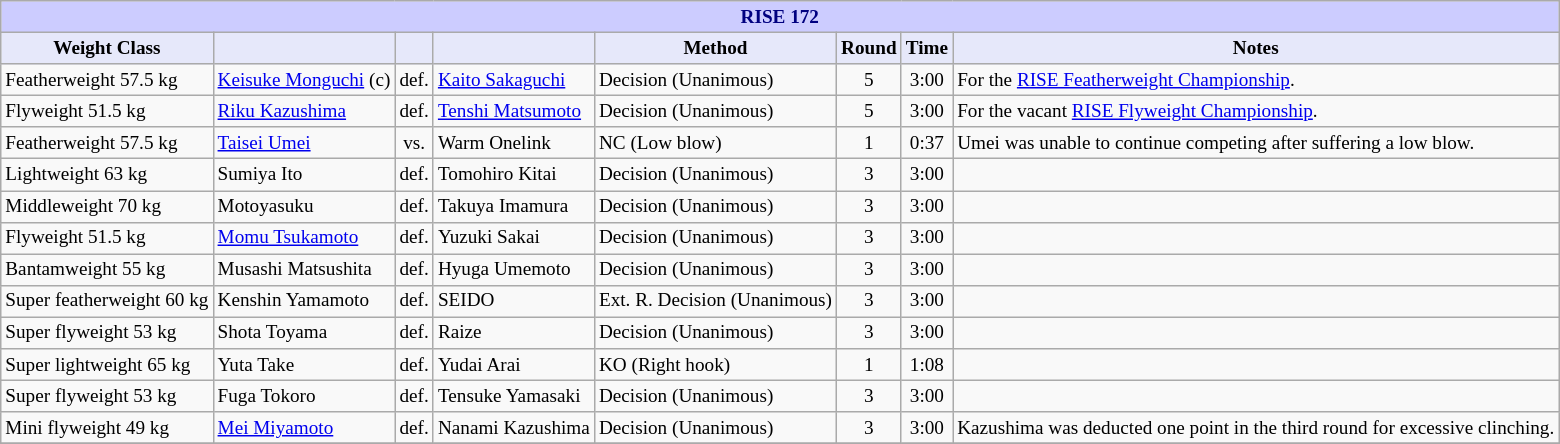<table class="wikitable" style="font-size: 80%;">
<tr>
<th colspan="8" style="background-color: #ccf; color: #000080; text-align: center;"><strong>RISE 172</strong></th>
</tr>
<tr>
<th colspan="1" style="background-color: #E6E8FA; color: #000000; text-align: center;">Weight Class</th>
<th colspan="1" style="background-color: #E6E8FA; color: #000000; text-align: center;"></th>
<th colspan="1" style="background-color: #E6E8FA; color: #000000; text-align: center;"></th>
<th colspan="1" style="background-color: #E6E8FA; color: #000000; text-align: center;"></th>
<th colspan="1" style="background-color: #E6E8FA; color: #000000; text-align: center;">Method</th>
<th colspan="1" style="background-color: #E6E8FA; color: #000000; text-align: center;">Round</th>
<th colspan="1" style="background-color: #E6E8FA; color: #000000; text-align: center;">Time</th>
<th colspan="1" style="background-color: #E6E8FA; color: #000000; text-align: center;">Notes</th>
</tr>
<tr>
<td>Featherweight 57.5 kg</td>
<td> <a href='#'>Keisuke Monguchi</a> (c)</td>
<td align="center">def.</td>
<td> <a href='#'>Kaito Sakaguchi</a></td>
<td>Decision (Unanimous)</td>
<td align="center">5</td>
<td align="center">3:00</td>
<td>For the <a href='#'>RISE Featherweight Championship</a>.</td>
</tr>
<tr>
<td>Flyweight 51.5 kg</td>
<td> <a href='#'>Riku Kazushima</a></td>
<td align="center">def.</td>
<td> <a href='#'>Tenshi Matsumoto</a></td>
<td>Decision (Unanimous)</td>
<td align="center">5</td>
<td align="center">3:00</td>
<td>For the vacant <a href='#'>RISE Flyweight Championship</a>.</td>
</tr>
<tr>
<td>Featherweight 57.5 kg</td>
<td> <a href='#'>Taisei Umei</a></td>
<td align="center">vs.</td>
<td> Warm Onelink</td>
<td>NC (Low blow)</td>
<td align="center">1</td>
<td align="center">0:37</td>
<td>Umei was  unable to continue competing after suffering a low blow.</td>
</tr>
<tr>
<td>Lightweight 63 kg</td>
<td> Sumiya Ito</td>
<td align="center">def.</td>
<td> Tomohiro Kitai</td>
<td>Decision (Unanimous)</td>
<td align="center">3</td>
<td align="center">3:00</td>
<td></td>
</tr>
<tr>
<td>Middleweight 70 kg</td>
<td> Motoyasuku</td>
<td align="center">def.</td>
<td> Takuya Imamura</td>
<td>Decision (Unanimous)</td>
<td align="center">3</td>
<td align="center">3:00</td>
<td></td>
</tr>
<tr>
<td>Flyweight 51.5 kg</td>
<td> <a href='#'>Momu Tsukamoto</a></td>
<td align="center">def.</td>
<td> Yuzuki Sakai</td>
<td>Decision (Unanimous)</td>
<td align="center">3</td>
<td align="center">3:00</td>
<td></td>
</tr>
<tr>
<td>Bantamweight 55 kg</td>
<td> Musashi Matsushita</td>
<td align="center">def.</td>
<td> Hyuga Umemoto</td>
<td>Decision (Unanimous)</td>
<td align="center">3</td>
<td align="center">3:00</td>
<td></td>
</tr>
<tr>
<td>Super featherweight 60 kg</td>
<td> Kenshin Yamamoto</td>
<td align="center">def.</td>
<td> SEIDO</td>
<td>Ext. R. Decision (Unanimous)</td>
<td align="center">3</td>
<td align="center">3:00</td>
<td></td>
</tr>
<tr>
<td>Super flyweight 53 kg</td>
<td> Shota Toyama</td>
<td align="center">def.</td>
<td> Raize</td>
<td>Decision (Unanimous)</td>
<td align="center">3</td>
<td align="center">3:00</td>
<td></td>
</tr>
<tr>
<td>Super lightweight 65 kg</td>
<td> Yuta Take</td>
<td align="center">def.</td>
<td> Yudai Arai</td>
<td>KO (Right hook)</td>
<td align="center">1</td>
<td align="center">1:08</td>
<td></td>
</tr>
<tr>
<td>Super flyweight 53 kg</td>
<td> Fuga Tokoro</td>
<td align="center">def.</td>
<td> Tensuke Yamasaki</td>
<td>Decision (Unanimous)</td>
<td align="center">3</td>
<td align="center">3:00</td>
<td></td>
</tr>
<tr>
<td>Mini flyweight 49 kg</td>
<td> <a href='#'>Mei Miyamoto</a></td>
<td align="center">def.</td>
<td> Nanami Kazushima</td>
<td>Decision (Unanimous)</td>
<td align="center">3</td>
<td align="center">3:00</td>
<td>Kazushima was deducted one point in the third round for excessive clinching.</td>
</tr>
<tr>
</tr>
</table>
